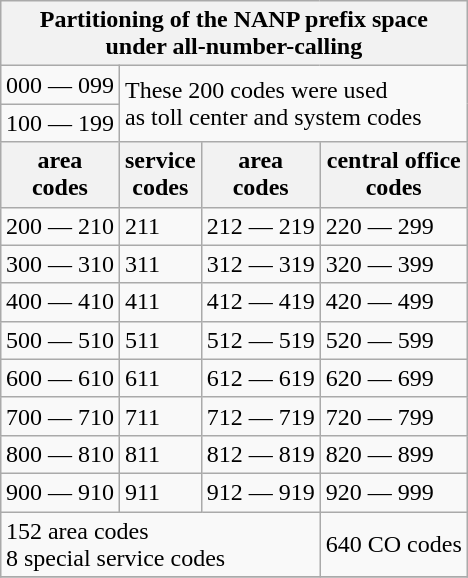<table class=wikitable style="float:right;">
<tr>
<th colspan=4>Partitioning of the NANP prefix space<br>under all-number-calling</th>
</tr>
<tr>
<td>000 — 099</td>
<td rowspan=2 colspan=4>These 200 codes were used<br> as toll center and system codes</td>
</tr>
<tr>
<td>100 — 199</td>
</tr>
<tr>
<th>area<br>codes</th>
<th>service<br>codes</th>
<th>area<br>codes</th>
<th>central office<br>codes</th>
</tr>
<tr>
<td>200 — 210</td>
<td>211</td>
<td>212 — 219</td>
<td>220 — 299</td>
</tr>
<tr>
<td>300 — 310</td>
<td>311</td>
<td>312 — 319</td>
<td>320 — 399</td>
</tr>
<tr>
<td>400 — 410</td>
<td>411</td>
<td>412 — 419</td>
<td>420 — 499</td>
</tr>
<tr>
<td>500 — 510</td>
<td>511</td>
<td>512 — 519</td>
<td>520 — 599</td>
</tr>
<tr>
<td>600 — 610</td>
<td>611</td>
<td>612 — 619</td>
<td>620 — 699</td>
</tr>
<tr>
<td>700 — 710</td>
<td>711</td>
<td>712 — 719</td>
<td>720 — 799</td>
</tr>
<tr>
<td>800 — 810</td>
<td>811</td>
<td>812 — 819</td>
<td>820 — 899</td>
</tr>
<tr>
<td>900 — 910</td>
<td>911</td>
<td>912 — 919</td>
<td>920 — 999</td>
</tr>
<tr>
<td colspan=3>152 area codes<br>8 special service codes</td>
<td>640 CO codes</td>
</tr>
<tr>
</tr>
</table>
